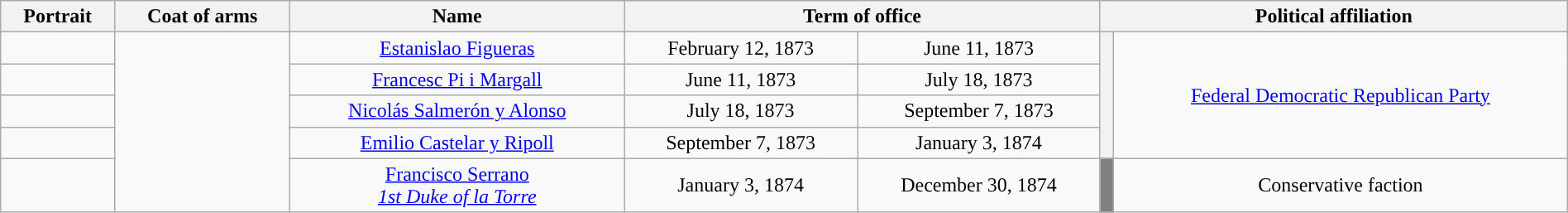<table style="text-align:center; width:100%" class="wikitable">
<tr>
<th>Portrait</th>
<th>Coat of arms</th>
<th>Name<br></th>
<th colspan=2>Term of office</th>
<th colspan=2>Political affiliation</th>
</tr>
<tr>
<td></td>
<td rowspan="5"></td>
<td><a href='#'>Estanislao Figueras</a><br></td>
<td>February 12, 1873</td>
<td>June 11, 1873</td>
<th rowspan="4" style="background:"></th>
<td rowspan="4"><a href='#'>Federal Democratic Republican Party</a></td>
</tr>
<tr>
<td></td>
<td><a href='#'>Francesc Pi i Margall</a><br></td>
<td>June 11, 1873</td>
<td>July 18, 1873</td>
</tr>
<tr>
<td></td>
<td><a href='#'>Nicolás Salmerón y Alonso</a><br></td>
<td>July 18, 1873</td>
<td>September 7, 1873</td>
</tr>
<tr>
<td></td>
<td><a href='#'>Emilio Castelar y Ripoll</a><br></td>
<td>September 7, 1873</td>
<td>January 3, 1874</td>
</tr>
<tr>
<td></td>
<td><a href='#'>Francisco Serrano</a> <br> <a href='#'><em>1st Duke of la Torre</em></a><br></td>
<td>January 3, 1874</td>
<td>December 30, 1874</td>
<th style="background:Gray;"></th>
<td>Conservative faction</td>
</tr>
</table>
